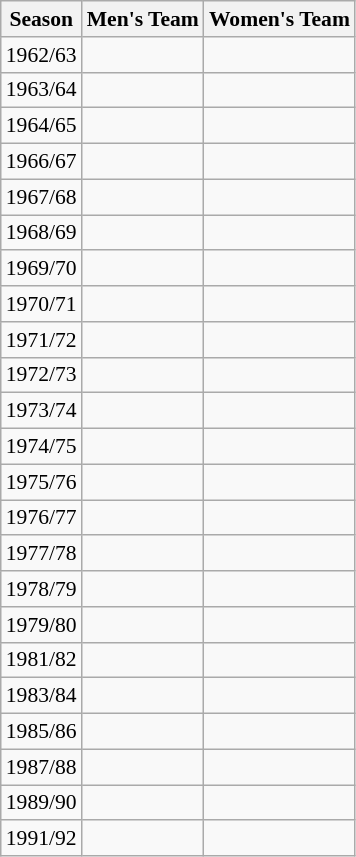<table class=wikitable style="font-size:90%;">
<tr>
<th>Season</th>
<th>Men's Team</th>
<th>Women's Team</th>
</tr>
<tr>
<td>1962/63</td>
<td></td>
<td></td>
</tr>
<tr>
<td>1963/64</td>
<td></td>
<td></td>
</tr>
<tr>
<td>1964/65</td>
<td></td>
<td></td>
</tr>
<tr>
<td>1966/67</td>
<td></td>
<td></td>
</tr>
<tr>
<td>1967/68</td>
<td></td>
<td></td>
</tr>
<tr>
<td>1968/69</td>
<td></td>
<td></td>
</tr>
<tr>
<td>1969/70</td>
<td></td>
<td></td>
</tr>
<tr>
<td>1970/71</td>
<td></td>
<td></td>
</tr>
<tr>
<td>1971/72</td>
<td></td>
<td></td>
</tr>
<tr>
<td>1972/73</td>
<td></td>
<td></td>
</tr>
<tr>
<td>1973/74</td>
<td></td>
<td></td>
</tr>
<tr>
<td>1974/75</td>
<td></td>
<td></td>
</tr>
<tr>
<td>1975/76</td>
<td></td>
<td></td>
</tr>
<tr>
<td>1976/77</td>
<td></td>
<td></td>
</tr>
<tr>
<td>1977/78</td>
<td></td>
<td></td>
</tr>
<tr>
<td>1978/79</td>
<td></td>
<td></td>
</tr>
<tr>
<td>1979/80</td>
<td></td>
<td></td>
</tr>
<tr>
<td>1981/82</td>
<td></td>
<td></td>
</tr>
<tr>
<td>1983/84</td>
<td></td>
<td></td>
</tr>
<tr>
<td>1985/86</td>
<td></td>
<td></td>
</tr>
<tr>
<td>1987/88</td>
<td></td>
<td></td>
</tr>
<tr>
<td>1989/90</td>
<td></td>
<td></td>
</tr>
<tr>
<td>1991/92</td>
<td></td>
<td></td>
</tr>
</table>
